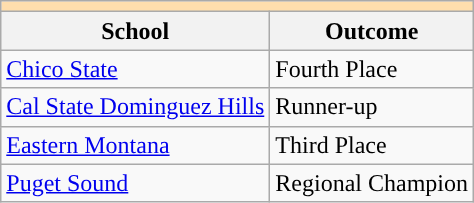<table class="wikitable" style="float:left; margin-right:1em;">
<tr>
<th colspan="3" style="background:#ffdead;"></th>
</tr>
<tr>
<th>School</th>
<th>Outcome</th>
</tr>
<tr>
<td><a href='#'>Chico State</a></td>
<td>Fourth Place</td>
</tr>
<tr>
<td><a href='#'>Cal State Dominguez Hills</a></td>
<td>Runner-up</td>
</tr>
<tr>
<td><a href='#'>Eastern Montana</a></td>
<td>Third Place</td>
</tr>
<tr>
<td><a href='#'>Puget Sound</a></td>
<td>Regional Champion</td>
</tr>
</table>
